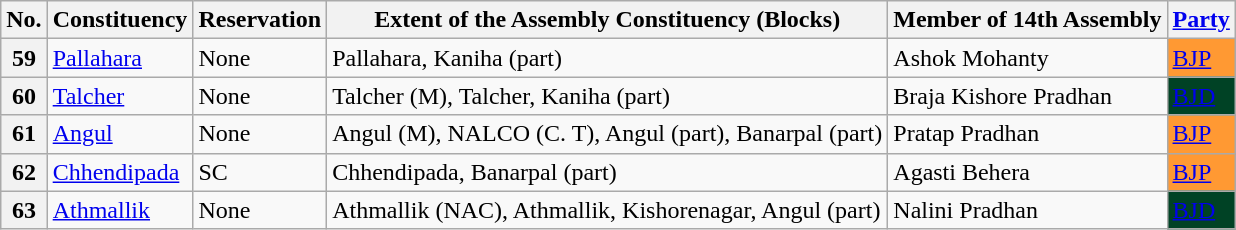<table class="wikitable sortable">
<tr>
<th>No.</th>
<th>Constituency</th>
<th>Reservation</th>
<th>Extent of the Assembly Constituency (Blocks)</th>
<th>Member of 14th Assembly</th>
<th><a href='#'>Party</a></th>
</tr>
<tr>
<th>59</th>
<td><a href='#'>Pallahara</a></td>
<td>None</td>
<td>Pallahara, Kaniha (part)</td>
<td>Ashok Mohanty</td>
<td bgcolor="#FF9933"><a href='#'>BJP</a></td>
</tr>
<tr>
<th>60</th>
<td><a href='#'>Talcher</a></td>
<td>None</td>
<td>Talcher (M), Talcher, Kaniha (part)</td>
<td>Braja Kishore Pradhan</td>
<td bgcolor="#004225"><a href='#'><span>BJD</span></a></td>
</tr>
<tr>
<th>61</th>
<td><a href='#'>Angul</a></td>
<td>None</td>
<td>Angul (M), NALCO (C. T), Angul (part), Banarpal (part)</td>
<td>Pratap Pradhan</td>
<td bgcolor="#FF9933"><a href='#'>BJP</a></td>
</tr>
<tr>
<th>62</th>
<td><a href='#'>Chhendipada</a></td>
<td>SC</td>
<td>Chhendipada, Banarpal (part)</td>
<td>Agasti Behera</td>
<td bgcolor="#FF9933"><a href='#'>BJP</a></td>
</tr>
<tr>
<th>63</th>
<td><a href='#'>Athmallik</a></td>
<td>None</td>
<td>Athmallik (NAC), Athmallik, Kishorenagar, Angul (part)</td>
<td>Nalini Pradhan</td>
<td bgcolor="#004225"><a href='#'><span>BJD</span></a></td>
</tr>
</table>
